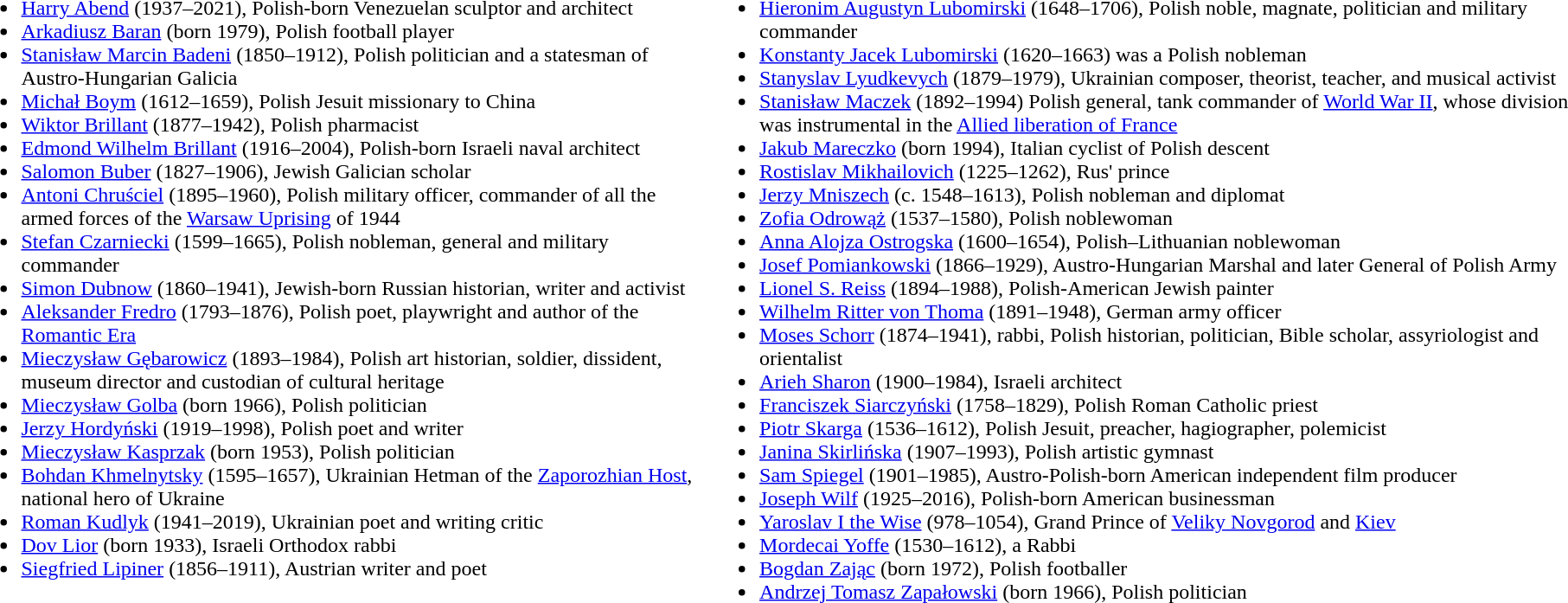<table width="98%">
<tr>
<td valign="top" width="46%"><br><ul><li><a href='#'>Harry Abend</a> (1937–2021), Polish-born Venezuelan sculptor and architect</li><li><a href='#'>Arkadiusz Baran</a> (born 1979), Polish football player</li><li><a href='#'>Stanisław Marcin Badeni</a> (1850–1912), Polish politician and a statesman of Austro-Hungarian Galicia</li><li><a href='#'>Michał Boym</a> (1612–1659), Polish Jesuit missionary to China</li><li><a href='#'>Wiktor Brillant</a> (1877–1942), Polish pharmacist</li><li><a href='#'>Edmond Wilhelm Brillant</a> (1916–2004), Polish-born Israeli naval architect</li><li><a href='#'>Salomon Buber</a> (1827–1906), Jewish Galician scholar</li><li><a href='#'>Antoni Chruściel</a> (1895–1960), Polish military officer, commander of all the armed forces of the <a href='#'>Warsaw Uprising</a> of 1944</li><li><a href='#'>Stefan Czarniecki</a> (1599–1665), Polish nobleman, general and military commander</li><li><a href='#'>Simon Dubnow</a> (1860–1941), Jewish-born Russian historian, writer and activist</li><li><a href='#'>Aleksander Fredro</a> (1793–1876), Polish poet, playwright and author of the <a href='#'>Romantic Era</a></li><li><a href='#'>Mieczysław Gębarowicz</a> (1893–1984), Polish art historian, soldier, dissident, museum director and custodian of cultural heritage</li><li><a href='#'>Mieczysław Golba</a> (born 1966), Polish politician</li><li><a href='#'>Jerzy Hordyński</a> (1919–1998), Polish poet and writer</li><li><a href='#'>Mieczysław Kasprzak</a> (born 1953), Polish politician</li><li><a href='#'>Bohdan Khmelnytsky</a> (1595–1657), Ukrainian Hetman of the <a href='#'>Zaporozhian Host</a>, national hero of Ukraine</li><li><a href='#'>Roman Kudlyk</a> (1941–2019), Ukrainian poet and writing critic</li><li><a href='#'>Dov Lior</a> (born 1933), Israeli Orthodox rabbi</li><li><a href='#'>Siegfried Lipiner</a> (1856–1911), Austrian writer and poet</li></ul></td>
<td valign="top"><br><ul><li><a href='#'>Hieronim Augustyn Lubomirski</a> (1648–1706), Polish noble, magnate, politician and military commander</li><li><a href='#'>Konstanty Jacek Lubomirski</a> (1620–1663) was a Polish nobleman</li><li><a href='#'>Stanyslav Lyudkevych</a> (1879–1979), Ukrainian composer, theorist, teacher, and musical activist</li><li><a href='#'>Stanisław Maczek</a> (1892–1994) Polish general, tank commander of <a href='#'>World War II</a>, whose division was instrumental in the <a href='#'>Allied liberation of France</a></li><li><a href='#'>Jakub Mareczko</a> (born 1994), Italian cyclist of Polish descent</li><li><a href='#'>Rostislav Mikhailovich</a> (1225–1262), Rus' prince</li><li><a href='#'>Jerzy Mniszech</a> (c. 1548–1613), Polish nobleman and diplomat</li><li><a href='#'>Zofia Odrowąż</a> (1537–1580), Polish noblewoman</li><li><a href='#'>Anna Alojza Ostrogska</a> (1600–1654), Polish–Lithuanian noblewoman</li><li><a href='#'>Josef Pomiankowski</a> (1866–1929), Austro-Hungarian Marshal and later General of Polish Army</li><li><a href='#'>Lionel S. Reiss</a> (1894–1988), Polish-American Jewish painter</li><li><a href='#'>Wilhelm Ritter von Thoma</a> (1891–1948), German army officer</li><li><a href='#'>Moses Schorr</a> (1874–1941), rabbi, Polish historian, politician, Bible scholar, assyriologist and orientalist</li><li><a href='#'>Arieh Sharon</a> (1900–1984), Israeli architect</li><li><a href='#'>Franciszek Siarczyński</a> (1758–1829), Polish Roman Catholic priest</li><li><a href='#'>Piotr Skarga</a> (1536–1612), Polish Jesuit, preacher, hagiographer, polemicist</li><li><a href='#'>Janina Skirlińska</a> (1907–1993), Polish artistic gymnast</li><li><a href='#'>Sam Spiegel</a> (1901–1985), Austro-Polish-born American independent film producer</li><li><a href='#'>Joseph Wilf</a> (1925–2016), Polish-born American businessman</li><li><a href='#'>Yaroslav I the Wise</a> (978–1054), Grand Prince of <a href='#'>Veliky Novgorod</a> and <a href='#'>Kiev</a></li><li><a href='#'>Mordecai Yoffe</a> (1530–1612), a Rabbi</li><li><a href='#'>Bogdan Zając</a> (born 1972), Polish footballer</li><li><a href='#'>Andrzej Tomasz Zapałowski</a> (born 1966), Polish politician</li></ul></td>
</tr>
</table>
